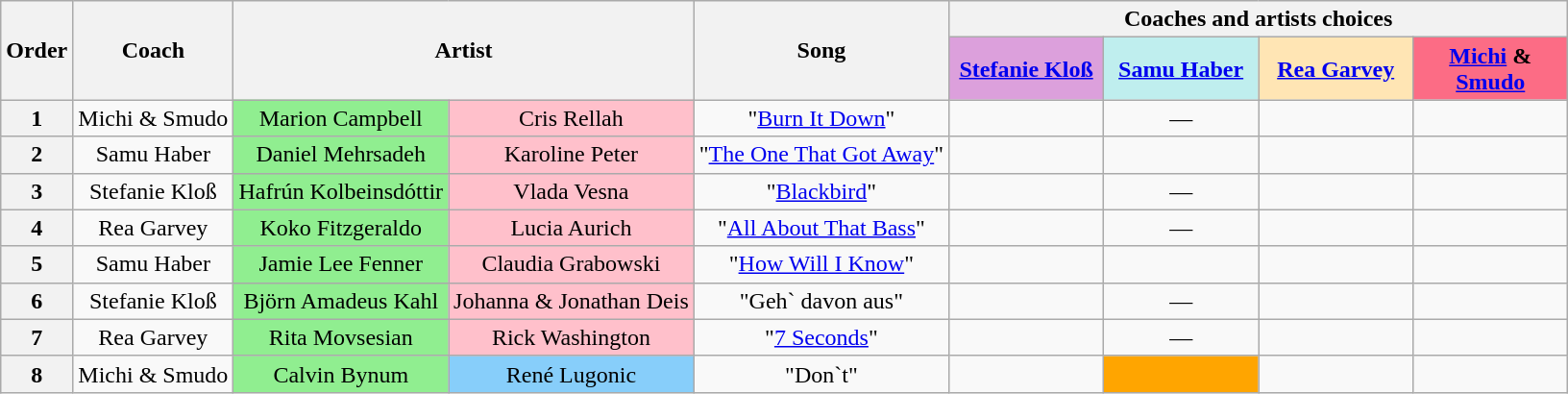<table class="wikitable plainrowheaders" style="text-align:center;">
<tr>
<th scope="col" rowspan=2>Order</th>
<th scope="col" rowspan=2>Coach</th>
<th scope="col" colspan=2 rowspan=2>Artist</th>
<th scope="col" rowspan=2>Song</th>
<th scope="col" colspan=4>Coaches and artists choices</th>
</tr>
<tr>
<th style="background-color:#dca0dc" width="100"><a href='#'>Stefanie Kloß</a></th>
<th style="background-color:#bfeeee" width="100"><a href='#'>Samu Haber</a></th>
<th style="background-color:#ffe5b4" width="100"><a href='#'>Rea Garvey</a></th>
<th style="background-color:#FC6C85" width="100"><a href='#'>Michi</a> & <a href='#'>Smudo</a></th>
</tr>
<tr>
<th scope=col>1</th>
<td>Michi & Smudo</td>
<td style="background:lightgreen;text-align:center;">Marion Campbell</td>
<td style="background:pink;text-align:center;">Cris Rellah</td>
<td>"<a href='#'>Burn It Down</a>"</td>
<td></td>
<td>—</td>
<td></td>
<td></td>
</tr>
<tr>
<th scope=col>2</th>
<td>Samu Haber</td>
<td style="background:lightgreen;text-align:center;">Daniel Mehrsadeh</td>
<td style="background:pink;text-align:center;">Karoline Peter</td>
<td>"<a href='#'>The One That Got Away</a>"</td>
<td></td>
<td></td>
<td></td>
<td></td>
</tr>
<tr>
<th scope=col>3</th>
<td>Stefanie Kloß</td>
<td style="background:lightgreen;text-align:center;">Hafrún Kolbeinsdóttir</td>
<td style="background:pink;text-align:center;">Vlada Vesna</td>
<td>"<a href='#'>Blackbird</a>"</td>
<td></td>
<td>—</td>
<td></td>
<td></td>
</tr>
<tr>
<th scope=col>4</th>
<td>Rea Garvey</td>
<td style="background:lightgreen;text-align:center;">Koko Fitzgeraldo</td>
<td style="background:pink;text-align:center;">Lucia Aurich</td>
<td>"<a href='#'>All About That Bass</a>"</td>
<td></td>
<td>—</td>
<td></td>
<td></td>
</tr>
<tr>
<th scope=col>5</th>
<td>Samu Haber</td>
<td style="background:lightgreen;text-align:center;">Jamie Lee Fenner</td>
<td style="background:pink;text-align:center;">Claudia Grabowski</td>
<td>"<a href='#'>How Will I Know</a>"</td>
<td></td>
<td></td>
<td></td>
<td></td>
</tr>
<tr>
<th scope=col>6</th>
<td>Stefanie Kloß</td>
<td style="background:lightgreen;text-align:center;">Björn Amadeus Kahl</td>
<td style="background:pink;text-align:center;">Johanna & Jonathan Deis</td>
<td>"Geh` davon aus"</td>
<td></td>
<td>—</td>
<td></td>
<td></td>
</tr>
<tr>
<th scope=col>7</th>
<td>Rea Garvey</td>
<td style="background:lightgreen;text-align:center;">Rita Movsesian</td>
<td style="background:pink;text-align:center;">Rick Washington</td>
<td>"<a href='#'>7 Seconds</a>"</td>
<td></td>
<td>—</td>
<td></td>
<td></td>
</tr>
<tr>
<th scope=col>8</th>
<td>Michi & Smudo</td>
<td style="background:lightgreen;text-align:center;">Calvin Bynum</td>
<td style="background:lightskyblue;text-align:center;">René Lugonic</td>
<td>"Don`t"</td>
<td></td>
<td style="background:orange;text-align:center;"></td>
<td></td>
<td></td>
</tr>
</table>
